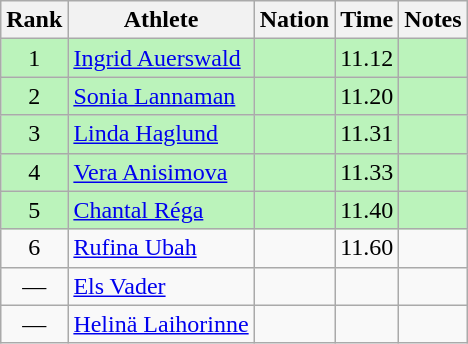<table class="wikitable sortable" style="text-align:center">
<tr>
<th>Rank</th>
<th>Athlete</th>
<th>Nation</th>
<th>Time</th>
<th>Notes</th>
</tr>
<tr style="background:#bbf3bb;">
<td>1</td>
<td align=left><a href='#'>Ingrid Auerswald</a></td>
<td align=left></td>
<td>11.12</td>
<td></td>
</tr>
<tr style="background:#bbf3bb;">
<td>2</td>
<td align=left><a href='#'>Sonia Lannaman</a></td>
<td align=left></td>
<td>11.20</td>
<td></td>
</tr>
<tr style="background:#bbf3bb;">
<td>3</td>
<td align=left><a href='#'>Linda Haglund</a></td>
<td align=left></td>
<td>11.31</td>
<td></td>
</tr>
<tr style="background:#bbf3bb;">
<td>4</td>
<td align=left><a href='#'>Vera Anisimova</a></td>
<td align=left></td>
<td>11.33</td>
<td></td>
</tr>
<tr style="background:#bbf3bb;">
<td>5</td>
<td align=left><a href='#'>Chantal Réga</a></td>
<td align=left></td>
<td>11.40</td>
<td></td>
</tr>
<tr>
<td>6</td>
<td align=left><a href='#'>Rufina Ubah</a></td>
<td align=left></td>
<td>11.60</td>
<td></td>
</tr>
<tr>
<td data-sort-value=7>—</td>
<td align=left><a href='#'>Els Vader</a></td>
<td align=left></td>
<td></td>
<td></td>
</tr>
<tr>
<td data-sort-value=7>—</td>
<td align=left><a href='#'>Helinä Laihorinne</a></td>
<td align=left></td>
<td></td>
<td></td>
</tr>
</table>
